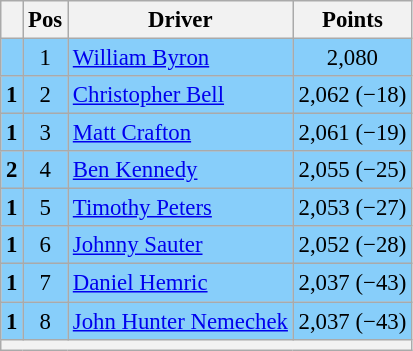<table class="wikitable" style="font-size: 95%;">
<tr>
<th></th>
<th>Pos</th>
<th>Driver</th>
<th>Points</th>
</tr>
<tr style="background:#87CEFA;">
<td align="left"></td>
<td style="text-align:center;">1</td>
<td><a href='#'>William Byron</a></td>
<td style="text-align:center;">2,080</td>
</tr>
<tr style="background:#87CEFA;">
<td align="left"> <strong>1</strong></td>
<td style="text-align:center;">2</td>
<td><a href='#'>Christopher Bell</a></td>
<td style="text-align:center;">2,062 (−18)</td>
</tr>
<tr style="background:#87CEFA;">
<td align="left"> <strong>1</strong></td>
<td style="text-align:center;">3</td>
<td><a href='#'>Matt Crafton</a></td>
<td style="text-align:center;">2,061 (−19)</td>
</tr>
<tr style="background:#87CEFA;">
<td align="left"> <strong>2</strong></td>
<td style="text-align:center;">4</td>
<td><a href='#'>Ben Kennedy</a></td>
<td style="text-align:center;">2,055 (−25)</td>
</tr>
<tr style="background:#87CEFA;">
<td align="left"> <strong>1</strong></td>
<td style="text-align:center;">5</td>
<td><a href='#'>Timothy Peters</a></td>
<td style="text-align:center;">2,053 (−27)</td>
</tr>
<tr style="background:#87CEFA;">
<td align="left"> <strong>1</strong></td>
<td style="text-align:center;">6</td>
<td><a href='#'>Johnny Sauter</a></td>
<td style="text-align:center;">2,052 (−28)</td>
</tr>
<tr style="background:#87CEFA;">
<td align="left"> <strong>1</strong></td>
<td style="text-align:center;">7</td>
<td><a href='#'>Daniel Hemric</a></td>
<td style="text-align:center;">2,037 (−43)</td>
</tr>
<tr style="background:#87CEFA;">
<td align="left"> <strong>1</strong></td>
<td style="text-align:center;">8</td>
<td><a href='#'>John Hunter Nemechek</a></td>
<td style="text-align:center;">2,037 (−43)</td>
</tr>
<tr class="sortbottom">
<th colspan="9"></th>
</tr>
</table>
